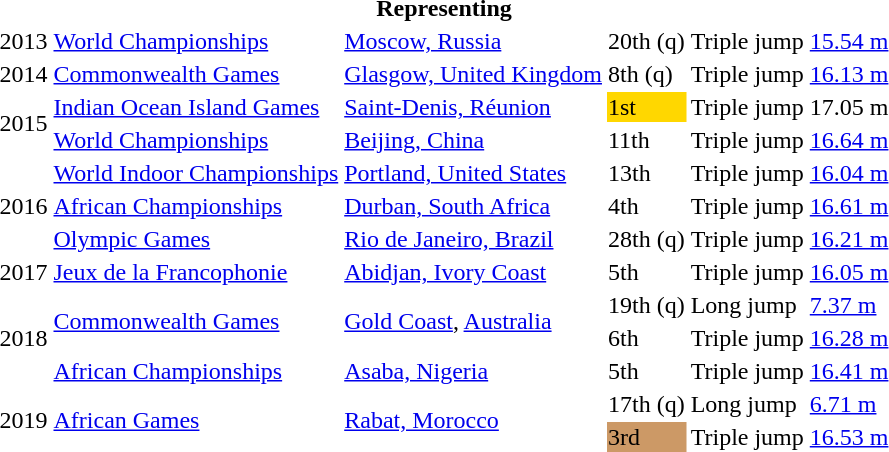<table>
<tr>
<th colspan="6">Representing </th>
</tr>
<tr>
<td>2013</td>
<td><a href='#'>World Championships</a></td>
<td><a href='#'>Moscow, Russia</a></td>
<td>20th (q)</td>
<td>Triple jump</td>
<td><a href='#'>15.54 m</a></td>
</tr>
<tr>
<td>2014</td>
<td><a href='#'>Commonwealth Games</a></td>
<td><a href='#'>Glasgow, United Kingdom</a></td>
<td>8th (q)</td>
<td>Triple jump</td>
<td><a href='#'>16.13 m</a></td>
</tr>
<tr>
<td rowspan="2">2015</td>
<td><a href='#'>Indian Ocean Island Games</a></td>
<td><a href='#'>Saint-Denis, Réunion</a></td>
<td bgcolor="gold">1st</td>
<td>Triple jump</td>
<td>17.05 m</td>
</tr>
<tr>
<td><a href='#'>World Championships</a></td>
<td><a href='#'>Beijing, China</a></td>
<td>11th</td>
<td>Triple jump</td>
<td><a href='#'>16.64 m</a></td>
</tr>
<tr>
<td rowspan=3>2016</td>
<td><a href='#'>World Indoor Championships</a></td>
<td><a href='#'>Portland, United States</a></td>
<td>13th</td>
<td>Triple jump</td>
<td><a href='#'>16.04 m</a></td>
</tr>
<tr>
<td><a href='#'>African Championships</a></td>
<td><a href='#'>Durban, South Africa</a></td>
<td>4th</td>
<td>Triple jump</td>
<td><a href='#'>16.61 m</a></td>
</tr>
<tr>
<td><a href='#'>Olympic Games</a></td>
<td><a href='#'>Rio de Janeiro, Brazil</a></td>
<td>28th (q)</td>
<td>Triple jump</td>
<td><a href='#'>16.21 m</a></td>
</tr>
<tr>
<td>2017</td>
<td><a href='#'>Jeux de la Francophonie</a></td>
<td><a href='#'>Abidjan, Ivory Coast</a></td>
<td>5th</td>
<td>Triple jump</td>
<td><a href='#'>16.05 m</a></td>
</tr>
<tr>
<td rowspan=3>2018</td>
<td rowspan=2><a href='#'>Commonwealth Games</a></td>
<td rowspan=2><a href='#'>Gold Coast</a>, <a href='#'>Australia</a></td>
<td>19th (q)</td>
<td>Long jump</td>
<td><a href='#'>7.37 m</a></td>
</tr>
<tr>
<td>6th</td>
<td>Triple jump</td>
<td><a href='#'>16.28 m</a></td>
</tr>
<tr>
<td><a href='#'>African Championships</a></td>
<td><a href='#'>Asaba, Nigeria</a></td>
<td>5th</td>
<td>Triple jump</td>
<td><a href='#'>16.41 m</a></td>
</tr>
<tr>
<td rowspan=2>2019</td>
<td rowspan=2><a href='#'>African Games</a></td>
<td rowspan=2><a href='#'>Rabat, Morocco</a></td>
<td>17th (q)</td>
<td>Long jump</td>
<td><a href='#'>6.71 m</a></td>
</tr>
<tr>
<td bgcolor=cc9966>3rd</td>
<td>Triple jump</td>
<td><a href='#'>16.53 m</a></td>
</tr>
</table>
